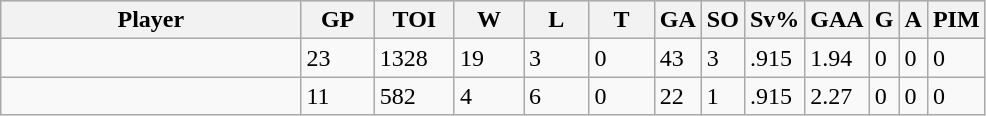<table class="wikitable sortable" width="52%">
<tr align="center" bgcolor="#dddddd">
<th width="50%">Player</th>
<th width="10%">GP</th>
<th width="10%">TOI</th>
<th width="10%">W</th>
<th width="10%">L</th>
<th width="10%">T</th>
<th width="10%">GA</th>
<th width="10%">SO</th>
<th width="10%">Sv%</th>
<th width="10%">GAA</th>
<th width="10%">G</th>
<th width="10%">A</th>
<th width="10%">PIM</th>
</tr>
<tr>
<td></td>
<td>23</td>
<td>1328</td>
<td>19</td>
<td>3</td>
<td>0</td>
<td>43</td>
<td>3</td>
<td>.915</td>
<td>1.94</td>
<td>0</td>
<td>0</td>
<td>0</td>
</tr>
<tr>
<td></td>
<td>11</td>
<td>582</td>
<td>4</td>
<td>6</td>
<td>0</td>
<td>22</td>
<td>1</td>
<td>.915</td>
<td>2.27</td>
<td>0</td>
<td>0</td>
<td>0</td>
</tr>
</table>
